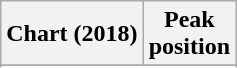<table class="wikitable sortable plainrowheaders" style="text-align:center">
<tr>
<th scope="col">Chart (2018)</th>
<th scope="col">Peak<br> position</th>
</tr>
<tr>
</tr>
<tr>
</tr>
<tr>
</tr>
<tr>
</tr>
<tr>
</tr>
<tr>
</tr>
<tr>
</tr>
<tr>
</tr>
<tr>
</tr>
<tr>
</tr>
</table>
